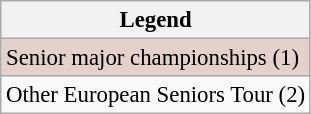<table class="wikitable" style="font-size:95%;">
<tr>
<th>Legend</th>
</tr>
<tr style="background:#e5d1cb;">
<td>Senior major championships (1)</td>
</tr>
<tr>
<td>Other European Seniors Tour (2)</td>
</tr>
</table>
